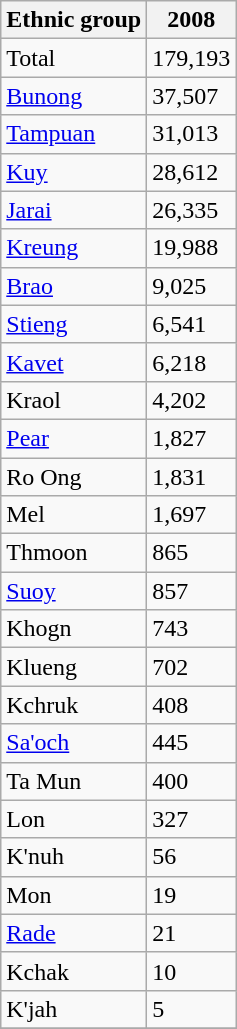<table class="wikitable sortable">
<tr>
<th><strong>Ethnic group</strong></th>
<th><strong>2008</strong></th>
</tr>
<tr>
<td>Total</td>
<td>179,193</td>
</tr>
<tr>
<td><a href='#'>Bunong</a></td>
<td>37,507</td>
</tr>
<tr>
<td><a href='#'>Tampuan</a></td>
<td>31,013</td>
</tr>
<tr>
<td><a href='#'>Kuy</a></td>
<td>28,612</td>
</tr>
<tr>
<td><a href='#'>Jarai</a></td>
<td>26,335</td>
</tr>
<tr>
<td><a href='#'>Kreung</a></td>
<td>19,988</td>
</tr>
<tr>
<td><a href='#'>Brao</a></td>
<td>9,025</td>
</tr>
<tr>
<td><a href='#'>Stieng</a></td>
<td>6,541</td>
</tr>
<tr>
<td><a href='#'>Kavet</a></td>
<td>6,218</td>
</tr>
<tr>
<td>Kraol</td>
<td>4,202</td>
</tr>
<tr>
<td><a href='#'>Pear</a></td>
<td>1,827</td>
</tr>
<tr>
<td>Ro Ong</td>
<td>1,831</td>
</tr>
<tr>
<td>Mel</td>
<td>1,697</td>
</tr>
<tr>
<td>Thmoon</td>
<td>865</td>
</tr>
<tr>
<td><a href='#'>Suoy</a></td>
<td>857</td>
</tr>
<tr>
<td>Khogn</td>
<td>743</td>
</tr>
<tr>
<td>Klueng</td>
<td>702</td>
</tr>
<tr>
<td>Kchruk</td>
<td>408</td>
</tr>
<tr>
<td><a href='#'>Sa'och</a></td>
<td>445</td>
</tr>
<tr>
<td>Ta Mun</td>
<td>400</td>
</tr>
<tr>
<td>Lon</td>
<td>327</td>
</tr>
<tr>
<td>K'nuh</td>
<td>56</td>
</tr>
<tr>
<td>Mon</td>
<td>19</td>
</tr>
<tr>
<td><a href='#'>Rade</a></td>
<td>21</td>
</tr>
<tr>
<td>Kchak</td>
<td>10</td>
</tr>
<tr>
<td>K'jah</td>
<td>5</td>
</tr>
<tr>
</tr>
</table>
